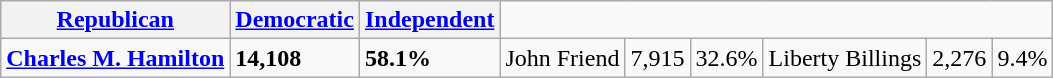<table class=wikitable>
<tr>
<th><a href='#'>Republican</a></th>
<th><a href='#'>Democratic</a></th>
<th><a href='#'>Independent</a></th>
</tr>
<tr>
<td><strong><a href='#'>Charles M. Hamilton</a></strong></td>
<td><strong>14,108</strong></td>
<td><strong>58.1%</strong></td>
<td>John Friend</td>
<td>7,915</td>
<td>32.6%</td>
<td>Liberty Billings</td>
<td>2,276</td>
<td>9.4%</td>
</tr>
</table>
